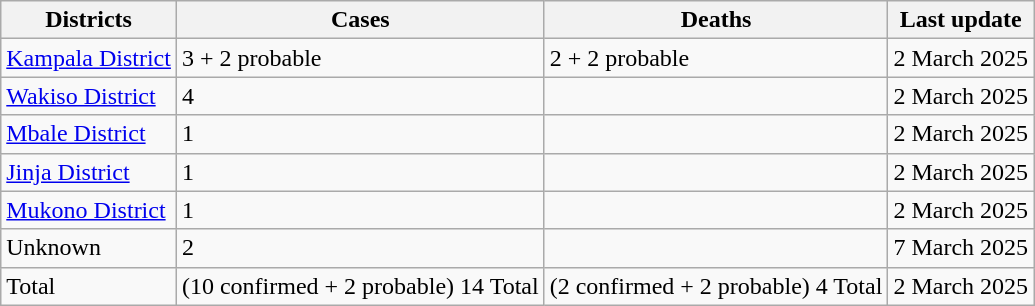<table class="wikitable">
<tr>
<th>Districts</th>
<th>Cases</th>
<th>Deaths</th>
<th>Last update</th>
</tr>
<tr>
<td><a href='#'>Kampala District</a></td>
<td>3 + 2 probable</td>
<td>2 + 2 probable</td>
<td>2 March 2025</td>
</tr>
<tr>
<td><a href='#'>Wakiso District</a></td>
<td>4</td>
<td></td>
<td>2 March 2025</td>
</tr>
<tr>
<td><a href='#'>Mbale District</a></td>
<td>1</td>
<td></td>
<td>2 March 2025</td>
</tr>
<tr>
<td><a href='#'>Jinja District</a></td>
<td>1</td>
<td></td>
<td>2 March 2025</td>
</tr>
<tr>
<td><a href='#'>Mukono District</a></td>
<td>1</td>
<td></td>
<td>2 March 2025</td>
</tr>
<tr>
<td>Unknown</td>
<td>2</td>
<td></td>
<td>7 March 2025</td>
</tr>
<tr>
<td>Total</td>
<td>(10 confirmed + 2 probable) 14 Total</td>
<td>(2 confirmed + 2 probable) 4 Total</td>
<td>2 March 2025</td>
</tr>
</table>
